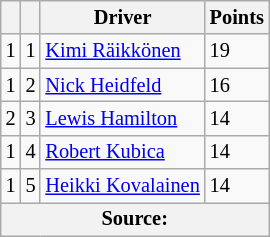<table class="wikitable" style="font-size: 85%;">
<tr>
<th></th>
<th></th>
<th>Driver</th>
<th>Points</th>
</tr>
<tr>
<td> 1</td>
<td align="center">1</td>
<td> <a href='#'>Kimi Räikkönen</a></td>
<td>19</td>
</tr>
<tr>
<td> 1</td>
<td align="center">2</td>
<td> <a href='#'>Nick Heidfeld</a></td>
<td>16</td>
</tr>
<tr>
<td> 2</td>
<td align="center">3</td>
<td> <a href='#'>Lewis Hamilton</a></td>
<td>14</td>
</tr>
<tr>
<td> 1</td>
<td align="center">4</td>
<td> <a href='#'>Robert Kubica</a></td>
<td>14</td>
</tr>
<tr>
<td> 1</td>
<td align="center">5</td>
<td> <a href='#'>Heikki Kovalainen</a></td>
<td>14</td>
</tr>
<tr>
<th colspan=4>Source:</th>
</tr>
</table>
